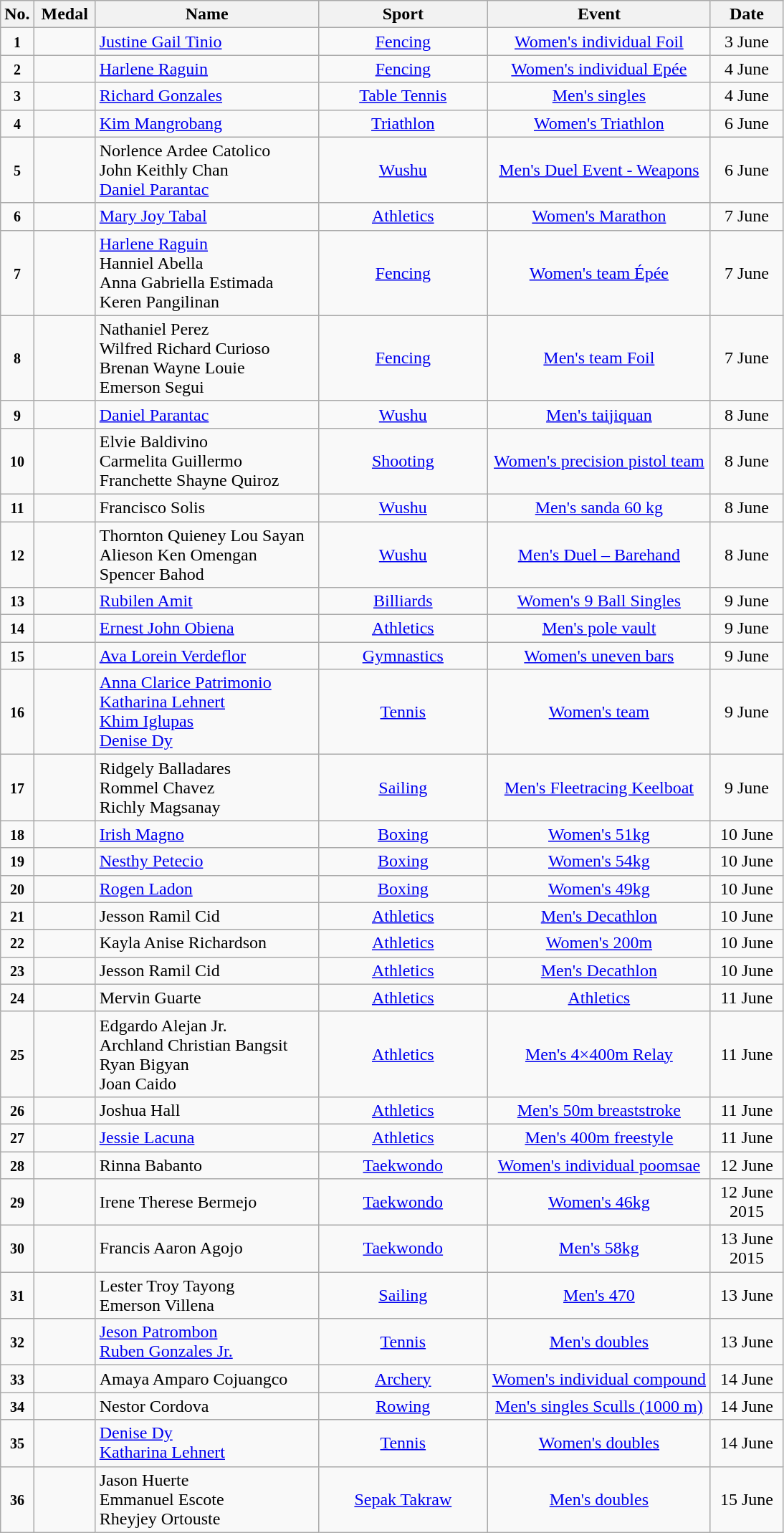<table class="wikitable sortable" style="font-size:100%; text-align:center;">
<tr>
<th width="10">No.</th>
<th width="50">Medal</th>
<th width="200">Name</th>
<th width="150">Sport</th>
<th width="200">Event</th>
<th width="60">Date</th>
</tr>
<tr>
<td><small><strong>1</strong></small></td>
<td></td>
<td align=left><a href='#'>Justine Gail Tinio</a></td>
<td><a href='#'>Fencing</a></td>
<td><a href='#'>Women's individual Foil</a></td>
<td>3 June</td>
</tr>
<tr>
<td><small><strong>2</strong></small></td>
<td></td>
<td align=left><a href='#'>Harlene Raguin</a></td>
<td><a href='#'>Fencing</a></td>
<td><a href='#'>Women's individual Epée</a></td>
<td>4 June</td>
</tr>
<tr>
<td><small><strong>3</strong></small></td>
<td></td>
<td align=left><a href='#'>Richard Gonzales</a></td>
<td><a href='#'>Table Tennis</a></td>
<td><a href='#'>Men's singles</a></td>
<td>4 June</td>
</tr>
<tr>
<td><small><strong>4</strong></small></td>
<td></td>
<td align=left><a href='#'>Kim Mangrobang</a></td>
<td><a href='#'>Triathlon</a></td>
<td><a href='#'>Women's Triathlon</a></td>
<td>6 June</td>
</tr>
<tr>
<td><small><strong>5</strong></small></td>
<td></td>
<td align=left>Norlence Ardee Catolico<br>John Keithly Chan<br><a href='#'>Daniel Parantac</a></td>
<td><a href='#'>Wushu</a></td>
<td><a href='#'>Men's Duel Event - Weapons</a></td>
<td>6 June</td>
</tr>
<tr>
<td><small><strong>6</strong></small></td>
<td></td>
<td align=left><a href='#'>Mary Joy Tabal</a></td>
<td><a href='#'>Athletics</a></td>
<td><a href='#'>Women's Marathon</a></td>
<td>7 June</td>
</tr>
<tr>
<td><small><strong>7</strong></small></td>
<td></td>
<td align=left><a href='#'>Harlene Raguin</a><br>Hanniel Abella<br>Anna Gabriella Estimada<br>Keren Pangilinan</td>
<td><a href='#'>Fencing</a></td>
<td><a href='#'>Women's team Épée</a></td>
<td>7 June</td>
</tr>
<tr>
<td><small><strong>8</strong></small></td>
<td></td>
<td align=left>Nathaniel Perez<br>Wilfred Richard Curioso<br>Brenan Wayne Louie<br>Emerson Segui</td>
<td><a href='#'>Fencing</a></td>
<td><a href='#'>Men's team Foil</a></td>
<td>7 June</td>
</tr>
<tr>
<td><small><strong>9</strong></small></td>
<td></td>
<td align=left><a href='#'>Daniel Parantac</a></td>
<td><a href='#'>Wushu</a></td>
<td><a href='#'>Men's taijiquan</a></td>
<td>8 June</td>
</tr>
<tr>
<td><small><strong>10</strong></small></td>
<td></td>
<td align=left>Elvie Baldivino<br>Carmelita Guillermo<br>Franchette Shayne Quiroz</td>
<td><a href='#'>Shooting</a></td>
<td><a href='#'>Women's precision pistol team</a></td>
<td>8 June</td>
</tr>
<tr>
<td><small><strong>11</strong></small></td>
<td></td>
<td align=left>Francisco Solis</td>
<td><a href='#'>Wushu</a></td>
<td><a href='#'>Men's sanda 60 kg</a></td>
<td>8 June</td>
</tr>
<tr>
<td><small><strong>12</strong></small></td>
<td></td>
<td align=left>Thornton Quieney Lou Sayan<br>Alieson Ken Omengan<br>Spencer Bahod</td>
<td><a href='#'>Wushu</a></td>
<td><a href='#'>Men's Duel – Barehand</a></td>
<td>8 June</td>
</tr>
<tr>
<td><small><strong>13</strong></small></td>
<td></td>
<td align=left><a href='#'>Rubilen Amit</a></td>
<td><a href='#'>Billiards</a></td>
<td><a href='#'>Women's 9 Ball Singles</a></td>
<td>9 June</td>
</tr>
<tr>
<td><small><strong>14</strong></small></td>
<td></td>
<td align=left><a href='#'>Ernest John Obiena</a></td>
<td><a href='#'>Athletics</a></td>
<td><a href='#'>Men's pole vault</a></td>
<td>9 June</td>
</tr>
<tr>
<td><small><strong>15</strong></small></td>
<td></td>
<td align=left><a href='#'>Ava Lorein Verdeflor</a></td>
<td><a href='#'>Gymnastics</a></td>
<td><a href='#'>Women's uneven bars</a></td>
<td>9 June</td>
</tr>
<tr>
<td><small><strong>16</strong></small></td>
<td></td>
<td align=left><a href='#'>Anna Clarice Patrimonio</a><br><a href='#'>Katharina Lehnert</a><br><a href='#'>Khim Iglupas</a><br><a href='#'>Denise Dy</a></td>
<td><a href='#'>Tennis</a></td>
<td><a href='#'>Women's team</a></td>
<td>9 June</td>
</tr>
<tr>
<td><small><strong>17</strong></small></td>
<td></td>
<td align=left>Ridgely Balladares<br>Rommel Chavez<br>Richly Magsanay</td>
<td><a href='#'>Sailing</a></td>
<td><a href='#'>Men's Fleetracing Keelboat</a></td>
<td>9 June</td>
</tr>
<tr>
<td><small><strong>18</strong></small></td>
<td></td>
<td align=left><a href='#'>Irish Magno</a></td>
<td><a href='#'>Boxing</a></td>
<td><a href='#'>Women's 51kg</a></td>
<td>10 June</td>
</tr>
<tr>
<td><small><strong>19</strong></small></td>
<td></td>
<td align=left><a href='#'>Nesthy Petecio</a></td>
<td><a href='#'>Boxing</a></td>
<td><a href='#'>Women's 54kg</a></td>
<td>10 June</td>
</tr>
<tr>
<td><small><strong>20</strong></small></td>
<td></td>
<td align=left><a href='#'>Rogen Ladon</a></td>
<td><a href='#'>Boxing</a></td>
<td><a href='#'>Women's 49kg</a></td>
<td>10 June</td>
</tr>
<tr>
<td><small><strong>21</strong></small></td>
<td></td>
<td align=left>Jesson Ramil Cid</td>
<td><a href='#'>Athletics</a></td>
<td><a href='#'>Men's Decathlon</a></td>
<td>10 June</td>
</tr>
<tr>
<td><small><strong>22</strong></small></td>
<td></td>
<td align=left>Kayla Anise Richardson</td>
<td><a href='#'>Athletics</a></td>
<td><a href='#'>Women's 200m</a></td>
<td>10 June</td>
</tr>
<tr>
<td><small><strong>23</strong></small></td>
<td></td>
<td align=left>Jesson Ramil Cid</td>
<td><a href='#'>Athletics</a></td>
<td><a href='#'>Men's Decathlon</a></td>
<td>10 June</td>
</tr>
<tr>
<td><small><strong>24</strong></small></td>
<td></td>
<td align=left>Mervin Guarte</td>
<td><a href='#'>Athletics</a></td>
<td><a href='#'>Athletics</a></td>
<td>11 June</td>
</tr>
<tr>
<td><small><strong>25</strong></small></td>
<td></td>
<td align=left>Edgardo Alejan Jr.<br>Archland Christian Bangsit<br>Ryan Bigyan<br>Joan Caido</td>
<td><a href='#'>Athletics</a></td>
<td><a href='#'>Men's 4×400m Relay</a></td>
<td>11 June</td>
</tr>
<tr>
<td><small><strong>26</strong></small></td>
<td></td>
<td align=left>Joshua Hall</td>
<td><a href='#'>Athletics</a></td>
<td><a href='#'>Men's 50m breaststroke</a></td>
<td>11 June</td>
</tr>
<tr>
<td><small><strong>27</strong></small></td>
<td></td>
<td align=left><a href='#'>Jessie Lacuna</a></td>
<td><a href='#'>Athletics</a></td>
<td><a href='#'>Men's 400m freestyle</a></td>
<td>11 June</td>
</tr>
<tr>
<td><small><strong>28</strong></small></td>
<td></td>
<td align=left>Rinna Babanto</td>
<td><a href='#'>Taekwondo</a></td>
<td><a href='#'>Women's individual poomsae</a></td>
<td>12 June</td>
</tr>
<tr>
<td><small><strong>29</strong></small></td>
<td></td>
<td align=left>Irene Therese Bermejo</td>
<td><a href='#'>Taekwondo</a></td>
<td><a href='#'>Women's 46kg</a></td>
<td>12 June 2015</td>
</tr>
<tr>
<td><small><strong>30</strong></small></td>
<td></td>
<td align=left>Francis Aaron Agojo</td>
<td><a href='#'>Taekwondo</a></td>
<td><a href='#'>Men's 58kg</a></td>
<td>13 June 2015</td>
</tr>
<tr>
<td><small><strong>31</strong></small></td>
<td></td>
<td align=left>Lester Troy Tayong<br>Emerson Villena</td>
<td><a href='#'>Sailing</a></td>
<td><a href='#'>Men's 470</a></td>
<td>13 June</td>
</tr>
<tr>
<td><small><strong>32</strong></small></td>
<td></td>
<td align=left><a href='#'>Jeson Patrombon</a><br><a href='#'>Ruben Gonzales Jr.</a></td>
<td><a href='#'>Tennis</a></td>
<td><a href='#'>Men's doubles</a></td>
<td>13 June</td>
</tr>
<tr>
<td><small><strong>33</strong></small></td>
<td></td>
<td align=left>Amaya Amparo Cojuangco</td>
<td><a href='#'>Archery</a></td>
<td><a href='#'>Women's individual compound</a></td>
<td>14 June</td>
</tr>
<tr>
<td><small><strong>34</strong></small></td>
<td></td>
<td align=left>Nestor Cordova</td>
<td><a href='#'>Rowing</a></td>
<td><a href='#'>Men's singles Sculls (1000 m)</a></td>
<td>14 June</td>
</tr>
<tr>
<td><small><strong>35</strong></small></td>
<td></td>
<td align=left><a href='#'>Denise Dy</a><br><a href='#'>Katharina Lehnert</a></td>
<td><a href='#'>Tennis</a></td>
<td><a href='#'>Women's doubles</a></td>
<td>14 June</td>
</tr>
<tr>
<td><small><strong>36</strong></small></td>
<td></td>
<td align=left>Jason Huerte<br>Emmanuel Escote<br>Rheyjey Ortouste</td>
<td><a href='#'>Sepak Takraw</a></td>
<td><a href='#'>Men's doubles</a></td>
<td>15 June</td>
</tr>
</table>
